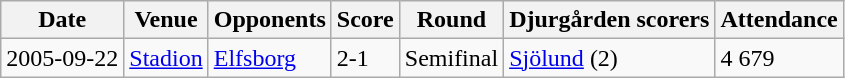<table class="wikitable">
<tr>
<th>Date</th>
<th>Venue</th>
<th>Opponents</th>
<th>Score</th>
<th>Round</th>
<th>Djurgården scorers</th>
<th>Attendance</th>
</tr>
<tr>
<td>2005-09-22</td>
<td><a href='#'>Stadion</a></td>
<td><a href='#'>Elfsborg</a></td>
<td>2-1</td>
<td>Semifinal</td>
<td><a href='#'>Sjölund</a> (2)</td>
<td>4 679</td>
</tr>
</table>
